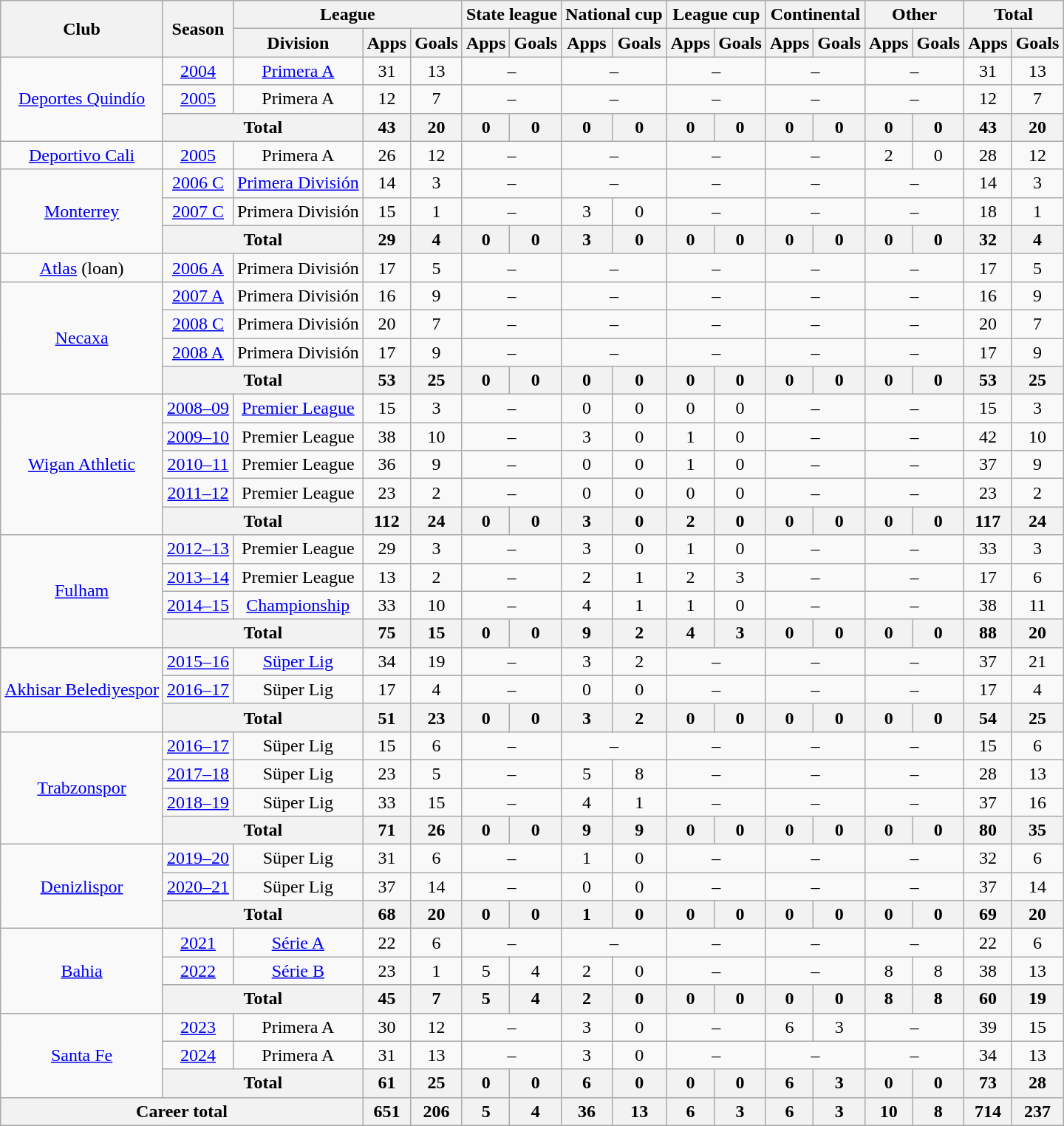<table class="wikitable" style="text-align: center">
<tr>
<th rowspan="2">Club</th>
<th rowspan="2">Season</th>
<th colspan="3">League</th>
<th colspan="2">State league</th>
<th colspan="2">National cup</th>
<th colspan="2">League cup</th>
<th colspan="2">Continental</th>
<th colspan="2">Other</th>
<th colspan="2">Total</th>
</tr>
<tr>
<th>Division</th>
<th>Apps</th>
<th>Goals</th>
<th>Apps</th>
<th>Goals</th>
<th>Apps</th>
<th>Goals</th>
<th>Apps</th>
<th>Goals</th>
<th>Apps</th>
<th>Goals</th>
<th>Apps</th>
<th>Goals</th>
<th>Apps</th>
<th>Goals</th>
</tr>
<tr>
<td rowspan="3"><a href='#'>Deportes Quindío</a></td>
<td><a href='#'>2004</a></td>
<td><a href='#'>Primera A</a></td>
<td>31</td>
<td>13</td>
<td colspan="2">–</td>
<td colspan="2">–</td>
<td colspan="2">–</td>
<td colspan="2">–</td>
<td colspan="2">–</td>
<td>31</td>
<td>13</td>
</tr>
<tr>
<td><a href='#'>2005</a></td>
<td>Primera A</td>
<td>12</td>
<td>7</td>
<td colspan="2">–</td>
<td colspan="2">–</td>
<td colspan="2">–</td>
<td colspan="2">–</td>
<td colspan="2">–</td>
<td>12</td>
<td>7</td>
</tr>
<tr>
<th colspan="2">Total</th>
<th>43</th>
<th>20</th>
<th>0</th>
<th>0</th>
<th>0</th>
<th>0</th>
<th>0</th>
<th>0</th>
<th>0</th>
<th>0</th>
<th>0</th>
<th>0</th>
<th>43</th>
<th>20</th>
</tr>
<tr>
<td><a href='#'>Deportivo Cali</a></td>
<td><a href='#'>2005</a></td>
<td>Primera A</td>
<td>26</td>
<td>12</td>
<td colspan="2">–</td>
<td colspan="2">–</td>
<td colspan="2">–</td>
<td colspan="2">–</td>
<td>2</td>
<td>0</td>
<td>28</td>
<td>12</td>
</tr>
<tr>
<td rowspan="3"><a href='#'>Monterrey</a></td>
<td><a href='#'>2006 C</a></td>
<td><a href='#'>Primera División</a></td>
<td>14</td>
<td>3</td>
<td colspan="2">–</td>
<td colspan="2">–</td>
<td colspan="2">–</td>
<td colspan="2">–</td>
<td colspan="2">–</td>
<td>14</td>
<td>3</td>
</tr>
<tr>
<td><a href='#'>2007 C</a></td>
<td>Primera División</td>
<td>15</td>
<td>1</td>
<td colspan="2">–</td>
<td>3</td>
<td>0</td>
<td colspan="2">–</td>
<td colspan="2">–</td>
<td colspan="2">–</td>
<td>18</td>
<td>1</td>
</tr>
<tr>
<th colspan="2">Total</th>
<th>29</th>
<th>4</th>
<th>0</th>
<th>0</th>
<th>3</th>
<th>0</th>
<th>0</th>
<th>0</th>
<th>0</th>
<th>0</th>
<th>0</th>
<th>0</th>
<th>32</th>
<th>4</th>
</tr>
<tr>
<td><a href='#'>Atlas</a> (loan)</td>
<td><a href='#'>2006 A</a></td>
<td>Primera División</td>
<td>17</td>
<td>5</td>
<td colspan="2">–</td>
<td colspan="2">–</td>
<td colspan="2">–</td>
<td colspan="2">–</td>
<td colspan="2">–</td>
<td>17</td>
<td>5</td>
</tr>
<tr>
<td rowspan="4"><a href='#'>Necaxa</a></td>
<td><a href='#'>2007 A</a></td>
<td>Primera División</td>
<td>16</td>
<td>9</td>
<td colspan="2">–</td>
<td colspan="2">–</td>
<td colspan="2">–</td>
<td colspan="2">–</td>
<td colspan="2">–</td>
<td>16</td>
<td>9</td>
</tr>
<tr>
<td><a href='#'>2008 C</a></td>
<td>Primera División</td>
<td>20</td>
<td>7</td>
<td colspan="2">–</td>
<td colspan="2">–</td>
<td colspan="2">–</td>
<td colspan="2">–</td>
<td colspan="2">–</td>
<td>20</td>
<td>7</td>
</tr>
<tr>
<td><a href='#'>2008 A</a></td>
<td>Primera División</td>
<td>17</td>
<td>9</td>
<td colspan="2">–</td>
<td colspan="2">–</td>
<td colspan="2">–</td>
<td colspan="2">–</td>
<td colspan="2">–</td>
<td>17</td>
<td>9</td>
</tr>
<tr>
<th colspan="2">Total</th>
<th>53</th>
<th>25</th>
<th>0</th>
<th>0</th>
<th>0</th>
<th>0</th>
<th>0</th>
<th>0</th>
<th>0</th>
<th>0</th>
<th>0</th>
<th>0</th>
<th>53</th>
<th>25</th>
</tr>
<tr>
<td rowspan="5"><a href='#'>Wigan Athletic</a></td>
<td><a href='#'>2008–09</a></td>
<td><a href='#'>Premier League</a></td>
<td>15</td>
<td>3</td>
<td colspan="2">–</td>
<td>0</td>
<td>0</td>
<td>0</td>
<td>0</td>
<td colspan="2">–</td>
<td colspan="2">–</td>
<td>15</td>
<td>3</td>
</tr>
<tr>
<td><a href='#'>2009–10</a></td>
<td>Premier League</td>
<td>38</td>
<td>10</td>
<td colspan="2">–</td>
<td>3</td>
<td>0</td>
<td>1</td>
<td>0</td>
<td colspan="2">–</td>
<td colspan="2">–</td>
<td>42</td>
<td>10</td>
</tr>
<tr>
<td><a href='#'>2010–11</a></td>
<td>Premier League</td>
<td>36</td>
<td>9</td>
<td colspan="2">–</td>
<td>0</td>
<td>0</td>
<td>1</td>
<td>0</td>
<td colspan="2">–</td>
<td colspan="2">–</td>
<td>37</td>
<td>9</td>
</tr>
<tr>
<td><a href='#'>2011–12</a></td>
<td>Premier League</td>
<td>23</td>
<td>2</td>
<td colspan="2">–</td>
<td>0</td>
<td>0</td>
<td>0</td>
<td>0</td>
<td colspan="2">–</td>
<td colspan="2">–</td>
<td>23</td>
<td>2</td>
</tr>
<tr>
<th colspan="2">Total</th>
<th>112</th>
<th>24</th>
<th>0</th>
<th>0</th>
<th>3</th>
<th>0</th>
<th>2</th>
<th>0</th>
<th>0</th>
<th>0</th>
<th>0</th>
<th>0</th>
<th>117</th>
<th>24</th>
</tr>
<tr>
<td rowspan="4"><a href='#'>Fulham</a></td>
<td><a href='#'>2012–13</a></td>
<td>Premier League</td>
<td>29</td>
<td>3</td>
<td colspan="2">–</td>
<td>3</td>
<td>0</td>
<td>1</td>
<td>0</td>
<td colspan="2">–</td>
<td colspan="2">–</td>
<td>33</td>
<td>3</td>
</tr>
<tr>
<td><a href='#'>2013–14</a></td>
<td>Premier League</td>
<td>13</td>
<td>2</td>
<td colspan="2">–</td>
<td>2</td>
<td>1</td>
<td>2</td>
<td>3</td>
<td colspan="2">–</td>
<td colspan="2">–</td>
<td>17</td>
<td>6</td>
</tr>
<tr>
<td><a href='#'>2014–15</a></td>
<td><a href='#'>Championship</a></td>
<td>33</td>
<td>10</td>
<td colspan="2">–</td>
<td>4</td>
<td>1</td>
<td>1</td>
<td>0</td>
<td colspan="2">–</td>
<td colspan="2">–</td>
<td>38</td>
<td>11</td>
</tr>
<tr>
<th colspan="2">Total</th>
<th>75</th>
<th>15</th>
<th>0</th>
<th>0</th>
<th>9</th>
<th>2</th>
<th>4</th>
<th>3</th>
<th>0</th>
<th>0</th>
<th>0</th>
<th>0</th>
<th>88</th>
<th>20</th>
</tr>
<tr>
<td rowspan="3"><a href='#'>Akhisar Belediyespor</a></td>
<td><a href='#'>2015–16</a></td>
<td><a href='#'>Süper Lig</a></td>
<td>34</td>
<td>19</td>
<td colspan="2">–</td>
<td>3</td>
<td>2</td>
<td colspan="2">–</td>
<td colspan="2">–</td>
<td colspan="2">–</td>
<td>37</td>
<td>21</td>
</tr>
<tr>
<td><a href='#'>2016–17</a></td>
<td>Süper Lig</td>
<td>17</td>
<td>4</td>
<td colspan="2">–</td>
<td>0</td>
<td>0</td>
<td colspan="2">–</td>
<td colspan="2">–</td>
<td colspan="2">–</td>
<td>17</td>
<td>4</td>
</tr>
<tr>
<th colspan="2">Total</th>
<th>51</th>
<th>23</th>
<th>0</th>
<th>0</th>
<th>3</th>
<th>2</th>
<th>0</th>
<th>0</th>
<th>0</th>
<th>0</th>
<th>0</th>
<th>0</th>
<th>54</th>
<th>25</th>
</tr>
<tr>
<td rowspan="4"><a href='#'>Trabzonspor</a></td>
<td><a href='#'>2016–17</a></td>
<td>Süper Lig</td>
<td>15</td>
<td>6</td>
<td colspan="2">–</td>
<td colspan="2">–</td>
<td colspan="2">–</td>
<td colspan="2">–</td>
<td colspan="2">–</td>
<td>15</td>
<td>6</td>
</tr>
<tr>
<td><a href='#'>2017–18</a></td>
<td>Süper Lig</td>
<td>23</td>
<td>5</td>
<td colspan="2">–</td>
<td>5</td>
<td>8</td>
<td colspan="2">–</td>
<td colspan="2">–</td>
<td colspan="2">–</td>
<td>28</td>
<td>13</td>
</tr>
<tr>
<td><a href='#'>2018–19</a></td>
<td>Süper Lig</td>
<td>33</td>
<td>15</td>
<td colspan="2">–</td>
<td>4</td>
<td>1</td>
<td colspan="2">–</td>
<td colspan="2">–</td>
<td colspan="2">–</td>
<td>37</td>
<td>16</td>
</tr>
<tr>
<th colspan="2">Total</th>
<th>71</th>
<th>26</th>
<th>0</th>
<th>0</th>
<th>9</th>
<th>9</th>
<th>0</th>
<th>0</th>
<th>0</th>
<th>0</th>
<th>0</th>
<th>0</th>
<th>80</th>
<th>35</th>
</tr>
<tr>
<td rowspan="3"><a href='#'>Denizlispor</a></td>
<td><a href='#'>2019–20</a></td>
<td>Süper Lig</td>
<td>31</td>
<td>6</td>
<td colspan="2">–</td>
<td>1</td>
<td>0</td>
<td colspan="2">–</td>
<td colspan="2">–</td>
<td colspan="2">–</td>
<td>32</td>
<td>6</td>
</tr>
<tr>
<td><a href='#'>2020–21</a></td>
<td>Süper Lig</td>
<td>37</td>
<td>14</td>
<td colspan="2">–</td>
<td>0</td>
<td>0</td>
<td colspan="2">–</td>
<td colspan="2">–</td>
<td colspan="2">–</td>
<td>37</td>
<td>14</td>
</tr>
<tr>
<th colspan="2">Total</th>
<th>68</th>
<th>20</th>
<th>0</th>
<th>0</th>
<th>1</th>
<th>0</th>
<th>0</th>
<th>0</th>
<th>0</th>
<th>0</th>
<th>0</th>
<th>0</th>
<th>69</th>
<th>20</th>
</tr>
<tr>
<td rowspan="3"><a href='#'>Bahia</a></td>
<td><a href='#'>2021</a></td>
<td><a href='#'>Série A</a></td>
<td>22</td>
<td>6</td>
<td colspan="2">–</td>
<td colspan="2">–</td>
<td colspan="2">–</td>
<td colspan="2">–</td>
<td colspan="2">–</td>
<td>22</td>
<td>6</td>
</tr>
<tr>
<td><a href='#'>2022</a></td>
<td><a href='#'>Série B</a></td>
<td>23</td>
<td>1</td>
<td>5</td>
<td>4</td>
<td>2</td>
<td>0</td>
<td colspan="2">–</td>
<td colspan="2">–</td>
<td>8</td>
<td>8</td>
<td>38</td>
<td>13</td>
</tr>
<tr>
<th colspan="2">Total</th>
<th>45</th>
<th>7</th>
<th>5</th>
<th>4</th>
<th>2</th>
<th>0</th>
<th>0</th>
<th>0</th>
<th>0</th>
<th>0</th>
<th>8</th>
<th>8</th>
<th>60</th>
<th>19</th>
</tr>
<tr>
<td rowspan="3"><a href='#'>Santa Fe</a></td>
<td><a href='#'>2023</a></td>
<td>Primera A</td>
<td>30</td>
<td>12</td>
<td colspan="2">–</td>
<td>3</td>
<td>0</td>
<td colspan="2">–</td>
<td>6</td>
<td>3</td>
<td colspan="2">–</td>
<td>39</td>
<td>15</td>
</tr>
<tr>
<td><a href='#'>2024</a></td>
<td>Primera A</td>
<td>31</td>
<td>13</td>
<td colspan="2">–</td>
<td>3</td>
<td>0</td>
<td colspan="2">–</td>
<td colspan="2">–</td>
<td colspan="2">–</td>
<td>34</td>
<td>13</td>
</tr>
<tr>
<th colspan="2">Total</th>
<th>61</th>
<th>25</th>
<th>0</th>
<th>0</th>
<th>6</th>
<th>0</th>
<th>0</th>
<th>0</th>
<th>6</th>
<th>3</th>
<th>0</th>
<th>0</th>
<th>73</th>
<th>28</th>
</tr>
<tr>
<th colspan="3">Career total</th>
<th>651</th>
<th>206</th>
<th>5</th>
<th>4</th>
<th>36</th>
<th>13</th>
<th>6</th>
<th>3</th>
<th>6</th>
<th>3</th>
<th>10</th>
<th>8</th>
<th>714</th>
<th>237</th>
</tr>
</table>
